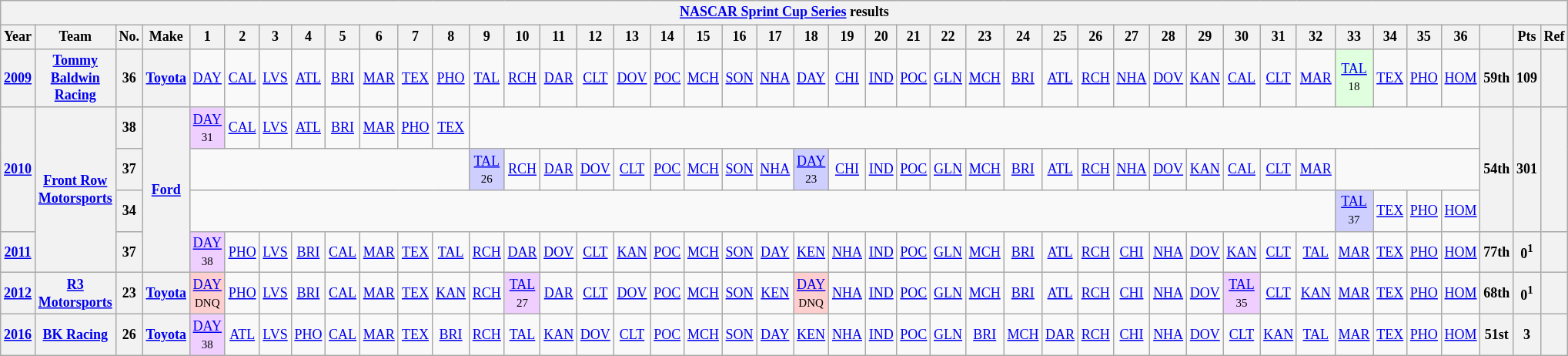<table class="wikitable" style="text-align:center; font-size:75%">
<tr>
<th colspan=45><a href='#'>NASCAR Sprint Cup Series</a> results</th>
</tr>
<tr>
<th>Year</th>
<th>Team</th>
<th>No.</th>
<th>Make</th>
<th>1</th>
<th>2</th>
<th>3</th>
<th>4</th>
<th>5</th>
<th>6</th>
<th>7</th>
<th>8</th>
<th>9</th>
<th>10</th>
<th>11</th>
<th>12</th>
<th>13</th>
<th>14</th>
<th>15</th>
<th>16</th>
<th>17</th>
<th>18</th>
<th>19</th>
<th>20</th>
<th>21</th>
<th>22</th>
<th>23</th>
<th>24</th>
<th>25</th>
<th>26</th>
<th>27</th>
<th>28</th>
<th>29</th>
<th>30</th>
<th>31</th>
<th>32</th>
<th>33</th>
<th>34</th>
<th>35</th>
<th>36</th>
<th></th>
<th>Pts</th>
<th>Ref</th>
</tr>
<tr>
<th><a href='#'>2009</a></th>
<th><a href='#'>Tommy Baldwin Racing</a></th>
<th>36</th>
<th><a href='#'>Toyota</a></th>
<td><a href='#'>DAY</a></td>
<td><a href='#'>CAL</a></td>
<td><a href='#'>LVS</a></td>
<td><a href='#'>ATL</a></td>
<td><a href='#'>BRI</a></td>
<td><a href='#'>MAR</a></td>
<td><a href='#'>TEX</a></td>
<td><a href='#'>PHO</a></td>
<td><a href='#'>TAL</a></td>
<td><a href='#'>RCH</a></td>
<td><a href='#'>DAR</a></td>
<td><a href='#'>CLT</a></td>
<td><a href='#'>DOV</a></td>
<td><a href='#'>POC</a></td>
<td><a href='#'>MCH</a></td>
<td><a href='#'>SON</a></td>
<td><a href='#'>NHA</a></td>
<td><a href='#'>DAY</a></td>
<td><a href='#'>CHI</a></td>
<td><a href='#'>IND</a></td>
<td><a href='#'>POC</a></td>
<td><a href='#'>GLN</a></td>
<td><a href='#'>MCH</a></td>
<td><a href='#'>BRI</a></td>
<td><a href='#'>ATL</a></td>
<td><a href='#'>RCH</a></td>
<td><a href='#'>NHA</a></td>
<td><a href='#'>DOV</a></td>
<td><a href='#'>KAN</a></td>
<td><a href='#'>CAL</a></td>
<td><a href='#'>CLT</a></td>
<td><a href='#'>MAR</a></td>
<td style="background:#dfffdf;"><a href='#'>TAL</a><br><small>18</small></td>
<td><a href='#'>TEX</a></td>
<td><a href='#'>PHO</a></td>
<td><a href='#'>HOM</a></td>
<th>59th</th>
<th>109</th>
<th></th>
</tr>
<tr>
<th rowspan=3><a href='#'>2010</a></th>
<th rowspan=4><a href='#'>Front Row Motorsports</a></th>
<th>38</th>
<th rowspan=4><a href='#'>Ford</a></th>
<td style="background:#EFCFFF;"><a href='#'>DAY</a><br><small>31</small></td>
<td><a href='#'>CAL</a></td>
<td><a href='#'>LVS</a></td>
<td><a href='#'>ATL</a></td>
<td><a href='#'>BRI</a></td>
<td><a href='#'>MAR</a></td>
<td><a href='#'>PHO</a></td>
<td><a href='#'>TEX</a></td>
<td colspan=28></td>
<th rowspan=3>54th</th>
<th rowspan=3>301</th>
<th rowspan=3></th>
</tr>
<tr>
<th>37</th>
<td colspan=8></td>
<td style="background:#CFCFFF;"><a href='#'>TAL</a><br><small>26</small></td>
<td><a href='#'>RCH</a></td>
<td><a href='#'>DAR</a></td>
<td><a href='#'>DOV</a></td>
<td><a href='#'>CLT</a></td>
<td><a href='#'>POC</a></td>
<td><a href='#'>MCH</a></td>
<td><a href='#'>SON</a></td>
<td><a href='#'>NHA</a></td>
<td style="background:#CFCFFF;"><a href='#'>DAY</a><br><small>23</small></td>
<td><a href='#'>CHI</a></td>
<td><a href='#'>IND</a></td>
<td><a href='#'>POC</a></td>
<td><a href='#'>GLN</a></td>
<td><a href='#'>MCH</a></td>
<td><a href='#'>BRI</a></td>
<td><a href='#'>ATL</a></td>
<td><a href='#'>RCH</a></td>
<td><a href='#'>NHA</a></td>
<td><a href='#'>DOV</a></td>
<td><a href='#'>KAN</a></td>
<td><a href='#'>CAL</a></td>
<td><a href='#'>CLT</a></td>
<td><a href='#'>MAR</a></td>
<td colspan=4></td>
</tr>
<tr>
<th>34</th>
<td colspan=32></td>
<td style="background:#CFCFFF;"><a href='#'>TAL</a><br><small>37</small></td>
<td><a href='#'>TEX</a></td>
<td><a href='#'>PHO</a></td>
<td><a href='#'>HOM</a></td>
</tr>
<tr>
<th><a href='#'>2011</a></th>
<th>37</th>
<td style="background:#EFCFFF;"><a href='#'>DAY</a><br><small>38</small></td>
<td><a href='#'>PHO</a></td>
<td><a href='#'>LVS</a></td>
<td><a href='#'>BRI</a></td>
<td><a href='#'>CAL</a></td>
<td><a href='#'>MAR</a></td>
<td><a href='#'>TEX</a></td>
<td><a href='#'>TAL</a></td>
<td><a href='#'>RCH</a></td>
<td><a href='#'>DAR</a></td>
<td><a href='#'>DOV</a></td>
<td><a href='#'>CLT</a></td>
<td><a href='#'>KAN</a></td>
<td><a href='#'>POC</a></td>
<td><a href='#'>MCH</a></td>
<td><a href='#'>SON</a></td>
<td><a href='#'>DAY</a></td>
<td><a href='#'>KEN</a></td>
<td><a href='#'>NHA</a></td>
<td><a href='#'>IND</a></td>
<td><a href='#'>POC</a></td>
<td><a href='#'>GLN</a></td>
<td><a href='#'>MCH</a></td>
<td><a href='#'>BRI</a></td>
<td><a href='#'>ATL</a></td>
<td><a href='#'>RCH</a></td>
<td><a href='#'>CHI</a></td>
<td><a href='#'>NHA</a></td>
<td><a href='#'>DOV</a></td>
<td><a href='#'>KAN</a></td>
<td><a href='#'>CLT</a></td>
<td><a href='#'>TAL</a></td>
<td><a href='#'>MAR</a></td>
<td><a href='#'>TEX</a></td>
<td><a href='#'>PHO</a></td>
<td><a href='#'>HOM</a></td>
<th>77th</th>
<th>0<sup>1</sup></th>
<th></th>
</tr>
<tr>
<th><a href='#'>2012</a></th>
<th><a href='#'>R3 Motorsports</a></th>
<th>23</th>
<th><a href='#'>Toyota</a></th>
<td style="background:#FFCFCF;"><a href='#'>DAY</a><br><small>DNQ</small></td>
<td><a href='#'>PHO</a></td>
<td><a href='#'>LVS</a></td>
<td><a href='#'>BRI</a></td>
<td><a href='#'>CAL</a></td>
<td><a href='#'>MAR</a></td>
<td><a href='#'>TEX</a></td>
<td><a href='#'>KAN</a></td>
<td><a href='#'>RCH</a></td>
<td style="background:#EFCFFF;"><a href='#'>TAL</a><br><small>27</small></td>
<td><a href='#'>DAR</a></td>
<td><a href='#'>CLT</a></td>
<td><a href='#'>DOV</a></td>
<td><a href='#'>POC</a></td>
<td><a href='#'>MCH</a></td>
<td><a href='#'>SON</a></td>
<td><a href='#'>KEN</a></td>
<td style="background:#FFCFCF;"><a href='#'>DAY</a><br><small>DNQ</small></td>
<td><a href='#'>NHA</a></td>
<td><a href='#'>IND</a></td>
<td><a href='#'>POC</a></td>
<td><a href='#'>GLN</a></td>
<td><a href='#'>MCH</a></td>
<td><a href='#'>BRI</a></td>
<td><a href='#'>ATL</a></td>
<td><a href='#'>RCH</a></td>
<td><a href='#'>CHI</a></td>
<td><a href='#'>NHA</a></td>
<td><a href='#'>DOV</a></td>
<td style="background:#EFCFFF;"><a href='#'>TAL</a><br><small>35</small></td>
<td><a href='#'>CLT</a></td>
<td><a href='#'>KAN</a></td>
<td><a href='#'>MAR</a></td>
<td><a href='#'>TEX</a></td>
<td><a href='#'>PHO</a></td>
<td><a href='#'>HOM</a></td>
<th>68th</th>
<th>0<sup>1</sup></th>
<th></th>
</tr>
<tr>
<th><a href='#'>2016</a></th>
<th><a href='#'>BK Racing</a></th>
<th>26</th>
<th><a href='#'>Toyota</a></th>
<td style="background:#EFCFFF;"><a href='#'>DAY</a><br><small>38</small></td>
<td><a href='#'>ATL</a></td>
<td><a href='#'>LVS</a></td>
<td><a href='#'>PHO</a></td>
<td><a href='#'>CAL</a></td>
<td><a href='#'>MAR</a></td>
<td><a href='#'>TEX</a></td>
<td><a href='#'>BRI</a></td>
<td><a href='#'>RCH</a></td>
<td><a href='#'>TAL</a></td>
<td><a href='#'>KAN</a></td>
<td><a href='#'>DOV</a></td>
<td><a href='#'>CLT</a></td>
<td><a href='#'>POC</a></td>
<td><a href='#'>MCH</a></td>
<td><a href='#'>SON</a></td>
<td><a href='#'>DAY</a></td>
<td><a href='#'>KEN</a></td>
<td><a href='#'>NHA</a></td>
<td><a href='#'>IND</a></td>
<td><a href='#'>POC</a></td>
<td><a href='#'>GLN</a></td>
<td><a href='#'>BRI</a></td>
<td><a href='#'>MCH</a></td>
<td><a href='#'>DAR</a></td>
<td><a href='#'>RCH</a></td>
<td><a href='#'>CHI</a></td>
<td><a href='#'>NHA</a></td>
<td><a href='#'>DOV</a></td>
<td><a href='#'>CLT</a></td>
<td><a href='#'>KAN</a></td>
<td><a href='#'>TAL</a></td>
<td><a href='#'>MAR</a></td>
<td><a href='#'>TEX</a></td>
<td><a href='#'>PHO</a></td>
<td><a href='#'>HOM</a></td>
<th>51st</th>
<th>3</th>
<th></th>
</tr>
</table>
